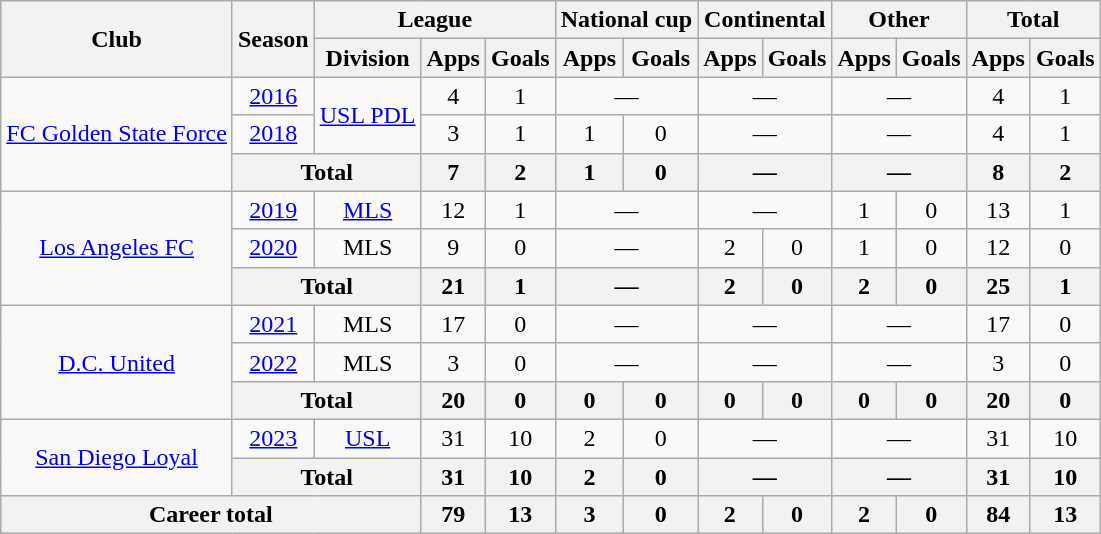<table class="wikitable" style="text-align:center">
<tr>
<th rowspan="2">Club</th>
<th rowspan="2">Season</th>
<th colspan="3">League</th>
<th colspan="2">National cup</th>
<th colspan="2">Continental</th>
<th colspan="2">Other</th>
<th colspan="2">Total</th>
</tr>
<tr>
<th>Division</th>
<th>Apps</th>
<th>Goals</th>
<th>Apps</th>
<th>Goals</th>
<th>Apps</th>
<th>Goals</th>
<th>Apps</th>
<th>Goals</th>
<th>Apps</th>
<th>Goals</th>
</tr>
<tr>
<td rowspan="3"><a href='#'>FC Golden State Force</a></td>
<td><a href='#'>2016</a></td>
<td rowspan="2"><a href='#'>USL PDL</a></td>
<td>4</td>
<td>1</td>
<td colspan="2">—</td>
<td colspan="2">—</td>
<td colspan="2">—</td>
<td>4</td>
<td>1</td>
</tr>
<tr>
<td><a href='#'>2018</a></td>
<td>3</td>
<td>1</td>
<td>1</td>
<td>0</td>
<td colspan="2">—</td>
<td colspan="2">—</td>
<td>4</td>
<td>1</td>
</tr>
<tr>
<th colspan="2">Total</th>
<th>7</th>
<th>2</th>
<th>1</th>
<th>0</th>
<th colspan="2">—</th>
<th colspan="2">—</th>
<th>8</th>
<th>2</th>
</tr>
<tr>
<td rowspan="3"><a href='#'>Los Angeles FC</a></td>
<td><a href='#'>2019</a></td>
<td><a href='#'>MLS</a></td>
<td>12</td>
<td>1</td>
<td colspan="2">—</td>
<td colspan="2">—</td>
<td>1</td>
<td>0</td>
<td>13</td>
<td>1</td>
</tr>
<tr>
<td><a href='#'>2020</a></td>
<td>MLS</td>
<td>9</td>
<td>0</td>
<td colspan="2">—</td>
<td>2</td>
<td>0</td>
<td>1</td>
<td>0</td>
<td>12</td>
<td>0</td>
</tr>
<tr>
<th colspan="2">Total</th>
<th>21</th>
<th>1</th>
<th colspan="2">—</th>
<th>2</th>
<th>0</th>
<th>2</th>
<th>0</th>
<th>25</th>
<th>1</th>
</tr>
<tr>
<td rowspan="3"><a href='#'>D.C. United</a></td>
<td><a href='#'>2021</a></td>
<td>MLS</td>
<td>17</td>
<td>0</td>
<td colspan="2">—</td>
<td colspan="2">—</td>
<td colspan="2">—</td>
<td>17</td>
<td>0</td>
</tr>
<tr>
<td><a href='#'>2022</a></td>
<td>MLS</td>
<td>3</td>
<td>0</td>
<td colspan="2">—</td>
<td colspan="2">—</td>
<td colspan="2">—</td>
<td>3</td>
<td>0</td>
</tr>
<tr>
<th colspan="2">Total</th>
<th>20</th>
<th>0</th>
<th>0</th>
<th>0</th>
<th>0</th>
<th>0</th>
<th>0</th>
<th>0</th>
<th>20</th>
<th>0</th>
</tr>
<tr>
<td rowspan="2"><a href='#'>San Diego Loyal</a></td>
<td><a href='#'>2023</a></td>
<td><a href='#'>USL</a></td>
<td>31</td>
<td>10</td>
<td>2</td>
<td>0</td>
<td colspan="2">—</td>
<td colspan="2">—</td>
<td>31</td>
<td>10</td>
</tr>
<tr>
<th colspan="2">Total</th>
<th>31</th>
<th>10</th>
<th>2</th>
<th>0</th>
<th colspan="2">—</th>
<th colspan="2">—</th>
<th>31</th>
<th>10</th>
</tr>
<tr>
<th colspan="3">Career total</th>
<th>79</th>
<th>13</th>
<th>3</th>
<th>0</th>
<th>2</th>
<th>0</th>
<th>2</th>
<th>0</th>
<th>84</th>
<th>13</th>
</tr>
</table>
